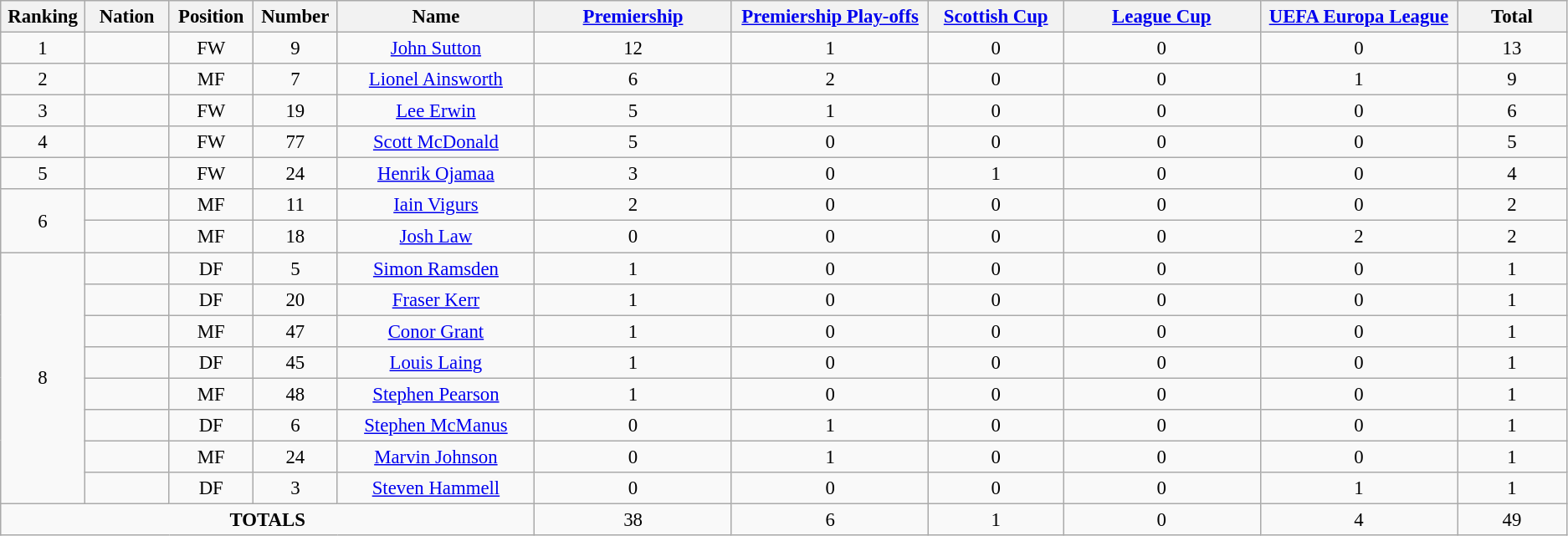<table class="wikitable" style="font-size: 95%; text-align: center;">
<tr>
<th width=60>Ranking</th>
<th width=60>Nation</th>
<th width=60>Position</th>
<th width=60>Number</th>
<th width=150>Name</th>
<th width=150><a href='#'>Premiership</a></th>
<th width=150><a href='#'>Premiership Play-offs</a></th>
<th width=100><a href='#'>Scottish Cup</a></th>
<th width=150><a href='#'>League Cup</a></th>
<th width=150><a href='#'>UEFA Europa League</a></th>
<th width=80>Total</th>
</tr>
<tr>
<td>1</td>
<td></td>
<td>FW</td>
<td>9</td>
<td><a href='#'>John Sutton</a></td>
<td>12</td>
<td>1</td>
<td>0</td>
<td>0</td>
<td>0</td>
<td>13</td>
</tr>
<tr>
<td>2</td>
<td></td>
<td>MF</td>
<td>7</td>
<td><a href='#'>Lionel Ainsworth</a></td>
<td>6</td>
<td>2</td>
<td>0</td>
<td>0</td>
<td>1</td>
<td>9</td>
</tr>
<tr>
<td>3</td>
<td></td>
<td>FW</td>
<td>19</td>
<td><a href='#'>Lee Erwin</a></td>
<td>5</td>
<td>1</td>
<td>0</td>
<td>0</td>
<td>0</td>
<td>6</td>
</tr>
<tr>
<td>4</td>
<td></td>
<td>FW</td>
<td>77</td>
<td><a href='#'>Scott McDonald</a></td>
<td>5</td>
<td>0</td>
<td>0</td>
<td>0</td>
<td>0</td>
<td>5</td>
</tr>
<tr>
<td>5</td>
<td></td>
<td>FW</td>
<td>24</td>
<td><a href='#'>Henrik Ojamaa</a></td>
<td>3</td>
<td>0</td>
<td>1</td>
<td>0</td>
<td>0</td>
<td>4</td>
</tr>
<tr>
<td rowspan="2">6</td>
<td></td>
<td>MF</td>
<td>11</td>
<td><a href='#'>Iain Vigurs</a></td>
<td>2</td>
<td>0</td>
<td>0</td>
<td>0</td>
<td>0</td>
<td>2</td>
</tr>
<tr>
<td></td>
<td>MF</td>
<td>18</td>
<td><a href='#'>Josh Law</a></td>
<td>0</td>
<td>0</td>
<td>0</td>
<td>0</td>
<td>2</td>
<td>2</td>
</tr>
<tr>
<td rowspan="8">8</td>
<td></td>
<td>DF</td>
<td>5</td>
<td><a href='#'>Simon Ramsden</a></td>
<td>1</td>
<td>0</td>
<td>0</td>
<td>0</td>
<td>0</td>
<td>1</td>
</tr>
<tr>
<td></td>
<td>DF</td>
<td>20</td>
<td><a href='#'>Fraser Kerr</a></td>
<td>1</td>
<td>0</td>
<td>0</td>
<td>0</td>
<td>0</td>
<td>1</td>
</tr>
<tr>
<td></td>
<td>MF</td>
<td>47</td>
<td><a href='#'>Conor Grant</a></td>
<td>1</td>
<td>0</td>
<td>0</td>
<td>0</td>
<td>0</td>
<td>1</td>
</tr>
<tr>
<td></td>
<td>DF</td>
<td>45</td>
<td><a href='#'>Louis Laing</a></td>
<td>1</td>
<td>0</td>
<td>0</td>
<td>0</td>
<td>0</td>
<td>1</td>
</tr>
<tr>
<td></td>
<td>MF</td>
<td>48</td>
<td><a href='#'>Stephen Pearson</a></td>
<td>1</td>
<td>0</td>
<td>0</td>
<td>0</td>
<td>0</td>
<td>1</td>
</tr>
<tr>
<td></td>
<td>DF</td>
<td>6</td>
<td><a href='#'>Stephen McManus</a></td>
<td>0</td>
<td>1</td>
<td>0</td>
<td>0</td>
<td>0</td>
<td>1</td>
</tr>
<tr>
<td></td>
<td>MF</td>
<td>24</td>
<td><a href='#'>Marvin Johnson</a></td>
<td>0</td>
<td>1</td>
<td>0</td>
<td>0</td>
<td>0</td>
<td>1</td>
</tr>
<tr>
<td></td>
<td>DF</td>
<td>3</td>
<td><a href='#'>Steven Hammell</a></td>
<td>0</td>
<td>0</td>
<td>0</td>
<td>0</td>
<td>1</td>
<td>1</td>
</tr>
<tr>
<td colspan="5"><strong>TOTALS</strong></td>
<td>38</td>
<td>6</td>
<td>1</td>
<td>0</td>
<td>4</td>
<td>49</td>
</tr>
</table>
